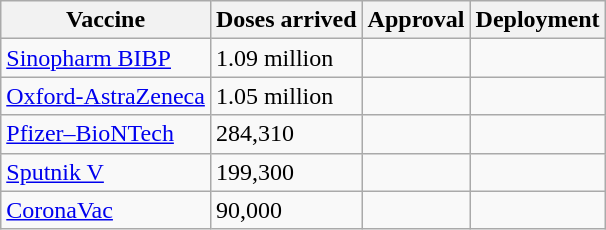<table class="wikitable">
<tr>
<th>Vaccine</th>
<th>Doses arrived</th>
<th>Approval</th>
<th>Deployment</th>
</tr>
<tr>
<td><a href='#'>Sinopharm BIBP</a></td>
<td>1.09 million</td>
<td></td>
<td></td>
</tr>
<tr>
<td><a href='#'>Oxford-AstraZeneca</a></td>
<td>1.05 million</td>
<td></td>
<td></td>
</tr>
<tr>
<td><a href='#'>Pfizer–BioNTech</a></td>
<td>284,310</td>
<td></td>
<td></td>
</tr>
<tr>
<td><a href='#'>Sputnik V</a></td>
<td>199,300</td>
<td></td>
<td></td>
</tr>
<tr>
<td><a href='#'>CoronaVac</a></td>
<td>90,000</td>
<td></td>
<td></td>
</tr>
</table>
